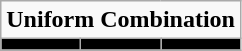<table class="wikitable">
<tr>
<td align="center" Colspan="3"><strong>Uniform Combination</strong></td>
</tr>
<tr align="center">
<th style="background:#000000;"></th>
<th style="background:#000000;"></th>
<th style="background:#000000;"></th>
</tr>
</table>
